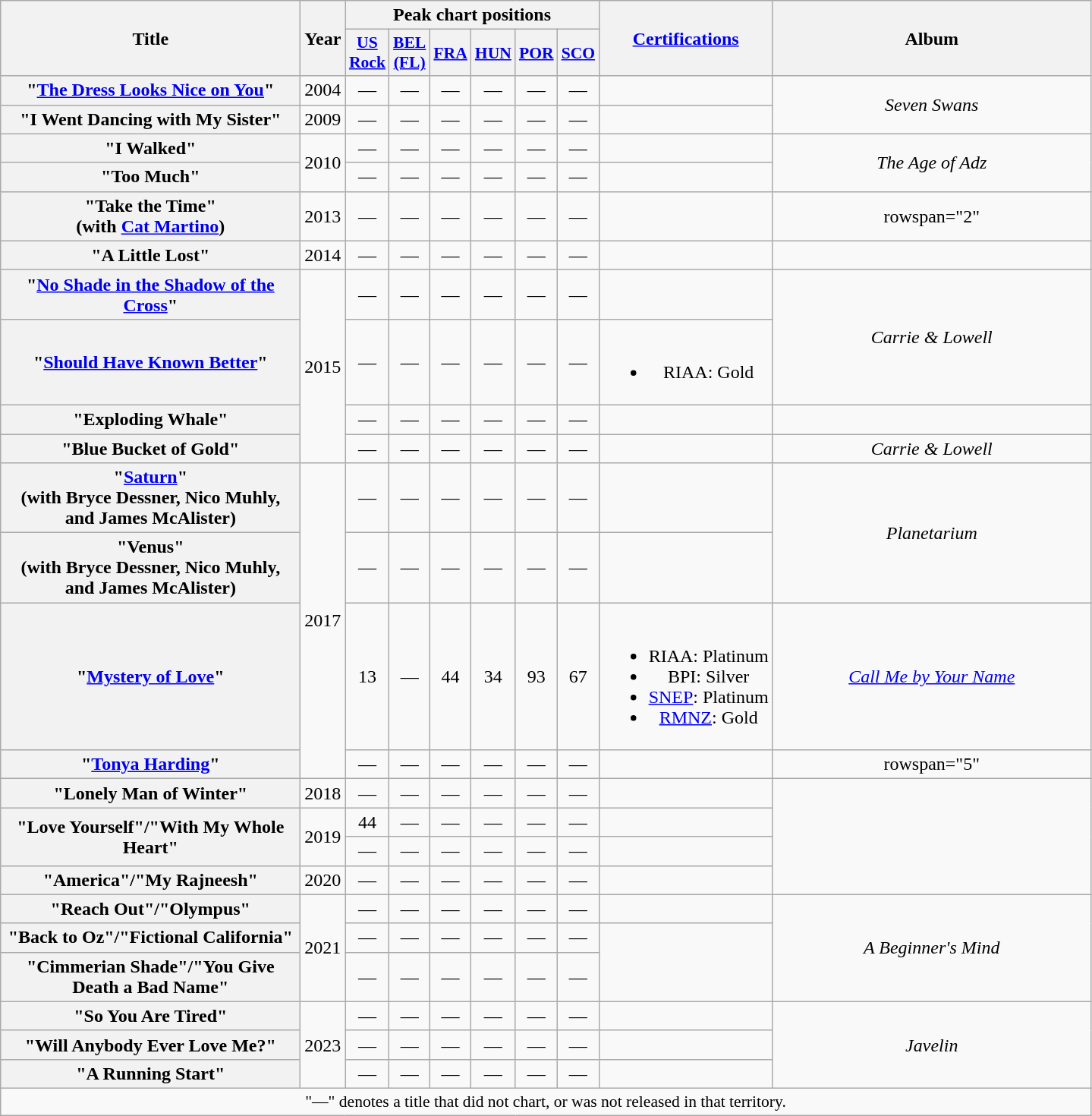<table class="wikitable plainrowheaders" style="text-align:center">
<tr>
<th scope="col" rowspan="2" style="width:16em;">Title</th>
<th scope="col" rowspan="2" style="width:1em;">Year</th>
<th scope="col" colspan="6" style="width:3em;">Peak chart positions</th>
<th scope="col" rowspan="2"><a href='#'>Certifications</a></th>
<th scope="col" rowspan="2" style="width:17em;">Album</th>
</tr>
<tr>
<th scope="col" style="width:2em;font-size:90%;"><a href='#'>US<br>Rock</a><br></th>
<th scope="col" style="width:2em;font-size:90%;"><a href='#'>BEL<br>(FL)</a><br></th>
<th scope="col" style="width:2em;font-size:90%;"><a href='#'>FRA</a><br></th>
<th scope="col" style="width:2em;font-size:90%;"><a href='#'>HUN</a><br></th>
<th scope="col" style="width:2em;font-size:90%;"><a href='#'>POR</a><br></th>
<th scope="col" style="width:2em;font-size:90%;"><a href='#'>SCO</a><br></th>
</tr>
<tr>
<th scope="row">"<a href='#'>The Dress Looks Nice on You</a>"</th>
<td>2004</td>
<td>—</td>
<td>—</td>
<td>—</td>
<td>—</td>
<td>—</td>
<td>—</td>
<td></td>
<td rowspan="2"><em>Seven Swans</em></td>
</tr>
<tr>
<th scope="row">"I Went Dancing with My Sister"</th>
<td>2009</td>
<td>—</td>
<td>—</td>
<td>—</td>
<td>—</td>
<td>—</td>
<td>—</td>
<td></td>
</tr>
<tr>
<th scope="row">"I Walked"</th>
<td rowspan="2">2010</td>
<td>—</td>
<td>—</td>
<td>—</td>
<td>—</td>
<td>—</td>
<td>—</td>
<td></td>
<td rowspan="2"><em>The Age of Adz</em></td>
</tr>
<tr>
<th scope="row">"Too Much"</th>
<td>—</td>
<td>—</td>
<td>—</td>
<td>—</td>
<td>—</td>
<td>—</td>
<td></td>
</tr>
<tr>
<th scope="row">"Take the Time"<br>(with <a href='#'>Cat Martino</a>)</th>
<td>2013</td>
<td>—</td>
<td>—</td>
<td>—</td>
<td>—</td>
<td>—</td>
<td>—</td>
<td></td>
<td>rowspan="2" </td>
</tr>
<tr>
<th scope="row">"A Little Lost"</th>
<td>2014</td>
<td>—</td>
<td>—</td>
<td>—</td>
<td>—</td>
<td>—</td>
<td>—</td>
<td></td>
</tr>
<tr>
<th scope="row">"<a href='#'>No Shade in the Shadow of the Cross</a>"</th>
<td rowspan="4">2015</td>
<td>—</td>
<td>—</td>
<td>—</td>
<td>—</td>
<td>—</td>
<td>—</td>
<td></td>
<td rowspan="2"><em>Carrie & Lowell</em></td>
</tr>
<tr>
<th scope="row">"<a href='#'>Should Have Known Better</a>"</th>
<td>—</td>
<td>—</td>
<td>—</td>
<td>—</td>
<td>—</td>
<td>—</td>
<td><br><ul><li>RIAA: Gold</li></ul></td>
</tr>
<tr>
<th scope="row">"Exploding Whale"</th>
<td>—</td>
<td>—</td>
<td>—</td>
<td>—</td>
<td>—</td>
<td>—</td>
<td></td>
<td></td>
</tr>
<tr>
<th scope="row">"Blue Bucket of Gold"</th>
<td>—</td>
<td>—</td>
<td>—</td>
<td>—</td>
<td>—</td>
<td>—</td>
<td></td>
<td><em>Carrie & Lowell</em></td>
</tr>
<tr>
<th scope="row">"<a href='#'>Saturn</a>"<br>(with Bryce Dessner, Nico Muhly, and James McAlister)</th>
<td rowspan="4">2017</td>
<td>—</td>
<td>—</td>
<td>—</td>
<td>—</td>
<td>—</td>
<td>—</td>
<td></td>
<td rowspan="2"><em>Planetarium</em></td>
</tr>
<tr>
<th scope="row">"Venus"<br>(with Bryce Dessner, Nico Muhly, and James McAlister)</th>
<td>—</td>
<td>—</td>
<td>—</td>
<td>—</td>
<td>—</td>
<td>—</td>
<td></td>
</tr>
<tr>
<th scope="row">"<a href='#'>Mystery of Love</a>"</th>
<td>13</td>
<td>—</td>
<td>44</td>
<td>34</td>
<td>93</td>
<td>67</td>
<td><br><ul><li>RIAA: Platinum</li><li>BPI: Silver</li><li><a href='#'>SNEP</a>: Platinum</li><li><a href='#'>RMNZ</a>: Gold</li></ul></td>
<td><em><a href='#'>Call Me by Your Name</a></em></td>
</tr>
<tr>
<th scope="row">"<a href='#'>Tonya Harding</a>"</th>
<td>—</td>
<td>—</td>
<td>—</td>
<td>—</td>
<td>—</td>
<td>—</td>
<td></td>
<td>rowspan="5" </td>
</tr>
<tr>
<th scope="row">"Lonely Man of Winter"</th>
<td>2018</td>
<td>—</td>
<td>—</td>
<td>—</td>
<td>—</td>
<td>—</td>
<td>—</td>
<td></td>
</tr>
<tr>
<th scope="row" rowspan="2">"Love Yourself"/"With My Whole Heart"</th>
<td rowspan="2">2019</td>
<td>44</td>
<td>—</td>
<td>—</td>
<td>—</td>
<td>—</td>
<td>—</td>
<td></td>
</tr>
<tr>
<td>—</td>
<td>—</td>
<td>—</td>
<td>—</td>
<td>—</td>
<td>—</td>
<td></td>
</tr>
<tr>
<th scope="row">"America"/"My Rajneesh"</th>
<td>2020</td>
<td>—</td>
<td>—</td>
<td>—</td>
<td>—</td>
<td>—</td>
<td>—</td>
<td></td>
</tr>
<tr>
<th scope="row">"Reach Out"/"Olympus"</th>
<td rowspan="3">2021</td>
<td>—</td>
<td>—</td>
<td>—</td>
<td>—</td>
<td>—</td>
<td>—</td>
<td></td>
<td rowspan="3"><em>A Beginner's Mind</em></td>
</tr>
<tr>
<th scope="row">"Back to Oz"/"Fictional California"</th>
<td>—</td>
<td>—</td>
<td>—</td>
<td>—</td>
<td>—</td>
<td>—</td>
</tr>
<tr>
<th scope="row">"Cimmerian Shade"/"You Give Death a Bad Name"</th>
<td>—</td>
<td>—</td>
<td>—</td>
<td>—</td>
<td>—</td>
<td>—</td>
</tr>
<tr>
<th scope="row">"So You Are Tired"</th>
<td rowspan="3">2023</td>
<td>—</td>
<td>—</td>
<td>—</td>
<td>—</td>
<td>—</td>
<td>—</td>
<td></td>
<td rowspan="3"><em>Javelin</em></td>
</tr>
<tr>
<th scope="row">"Will Anybody Ever Love Me?"</th>
<td>—</td>
<td>—</td>
<td>—</td>
<td>—</td>
<td>—</td>
<td>—</td>
<td></td>
</tr>
<tr>
<th scope="row">"A Running Start"</th>
<td>—</td>
<td>—</td>
<td>—</td>
<td>—</td>
<td>—</td>
<td>—</td>
<td></td>
</tr>
<tr>
<td colspan="10" style="font-size:90%">"—" denotes a title that did not chart, or was not released in that territory.</td>
</tr>
</table>
